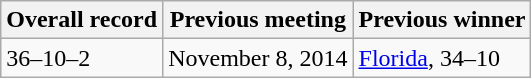<table class="wikitable">
<tr>
<th>Overall record</th>
<th>Previous meeting</th>
<th>Previous winner</th>
</tr>
<tr>
<td>36–10–2</td>
<td>November 8, 2014</td>
<td><a href='#'>Florida</a>, 34–10</td>
</tr>
</table>
